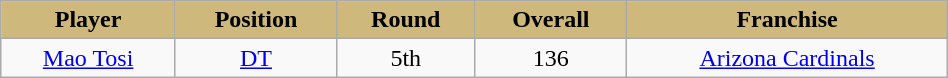<table class="wikitable" width="50%">
<tr align="center"  style="background:#CFB87C;color:black;">
<td><strong>Player</strong></td>
<td><strong>Position</strong></td>
<td><strong>Round</strong></td>
<td><strong>Overall</strong></td>
<td><strong>Franchise</strong></td>
</tr>
<tr align="center" bgcolor="">
<td><a href='#'>Mao Tosi</a></td>
<td><a href='#'>DT</a></td>
<td>5th</td>
<td>136</td>
<td><a href='#'>Arizona Cardinals</a></td>
</tr>
</table>
